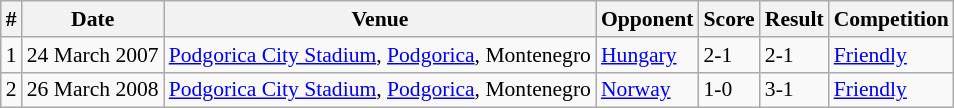<table class="wikitable" style="font-size:90%">
<tr>
<th>#</th>
<th>Date</th>
<th>Venue</th>
<th>Opponent</th>
<th>Score</th>
<th>Result</th>
<th>Competition</th>
</tr>
<tr>
<td>1</td>
<td>24 March 2007</td>
<td><a href='#'>Podgorica City Stadium</a>, <a href='#'>Podgorica</a>, Montenegro</td>
<td> <a href='#'>Hungary</a></td>
<td>2-1</td>
<td>2-1</td>
<td><a href='#'>Friendly</a></td>
</tr>
<tr>
<td>2</td>
<td>26 March 2008</td>
<td><a href='#'>Podgorica City Stadium</a>, <a href='#'>Podgorica</a>, Montenegro</td>
<td> <a href='#'>Norway</a></td>
<td>1-0</td>
<td>3-1</td>
<td><a href='#'>Friendly</a></td>
</tr>
</table>
